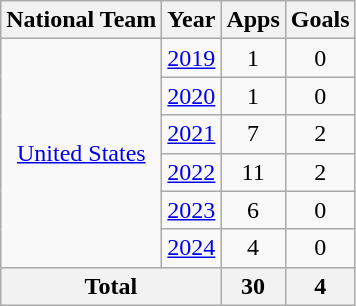<table class="wikitable" style="text-align:center">
<tr>
<th>National Team</th>
<th>Year</th>
<th>Apps</th>
<th>Goals</th>
</tr>
<tr>
<td rowspan=6><a href='#'>United States</a></td>
<td><a href='#'>2019</a></td>
<td>1</td>
<td>0</td>
</tr>
<tr>
<td><a href='#'>2020</a></td>
<td>1</td>
<td>0</td>
</tr>
<tr>
<td><a href='#'>2021</a></td>
<td>7</td>
<td>2</td>
</tr>
<tr>
<td><a href='#'>2022</a></td>
<td>11</td>
<td>2</td>
</tr>
<tr>
<td><a href='#'>2023</a></td>
<td>6</td>
<td>0</td>
</tr>
<tr>
<td><a href='#'>2024</a></td>
<td>4</td>
<td>0</td>
</tr>
<tr>
<th colspan=2>Total</th>
<th>30</th>
<th>4</th>
</tr>
</table>
